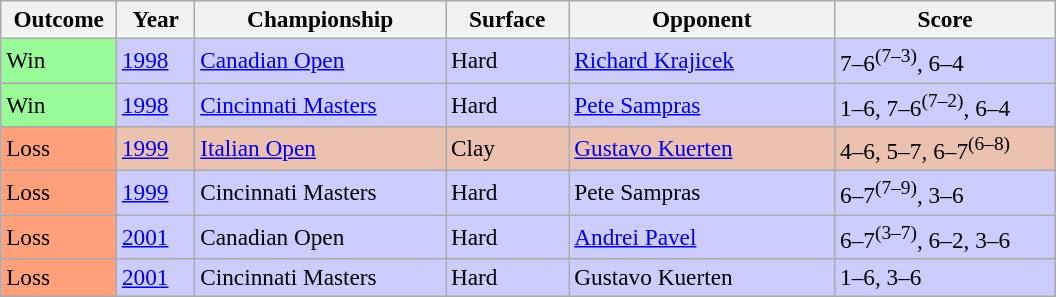<table class="sortable wikitable" style="font-size:97%">
<tr>
<th width="70">Outcome</th>
<th width="45">Year</th>
<th width="160">Championship</th>
<th width="75">Surface</th>
<th width="170">Opponent</th>
<th width="140" class="unsortable">Score</th>
</tr>
<tr bgcolor=ccccff>
<td bgcolor="98FB98">Win</td>
<td><a href='#'>1998</a></td>
<td><a href='#'>Canadian Open</a></td>
<td>Hard</td>
<td> <a href='#'>Richard Krajicek</a></td>
<td>7–6<sup>(7–3)</sup>, 6–4</td>
</tr>
<tr bgcolor=CCCCFF>
<td bgcolor="98FB98">Win</td>
<td><a href='#'>1998</a></td>
<td><a href='#'>Cincinnati Masters</a></td>
<td>Hard</td>
<td> <a href='#'>Pete Sampras</a></td>
<td>1–6, 7–6<sup>(7–2)</sup>, 6–4</td>
</tr>
<tr bgcolor=EBC2AF>
<td bgcolor="FFA07A">Loss</td>
<td><a href='#'>1999</a></td>
<td><a href='#'>Italian Open</a></td>
<td>Clay</td>
<td> <a href='#'>Gustavo Kuerten</a></td>
<td>4–6, 5–7, 6–7<sup>(6–8)</sup></td>
</tr>
<tr bgcolor=CCCCFF>
<td bgcolor="FFA07A">Loss</td>
<td><a href='#'>1999</a></td>
<td>Cincinnati Masters</td>
<td>Hard</td>
<td> Pete Sampras</td>
<td>6–7<sup>(7–9)</sup>, 3–6</td>
</tr>
<tr bgcolor=CCCCFF>
<td bgcolor="FFA07A">Loss</td>
<td><a href='#'>2001</a></td>
<td>Canadian Open</td>
<td>Hard</td>
<td> <a href='#'>Andrei Pavel</a></td>
<td>6–7<sup>(3–7)</sup>, 6–2, 3–6</td>
</tr>
<tr bgcolor=CCCCFF>
<td bgcolor="FFA07A">Loss</td>
<td><a href='#'>2001</a></td>
<td>Cincinnati Masters</td>
<td>Hard</td>
<td> Gustavo Kuerten</td>
<td>1–6, 3–6</td>
</tr>
</table>
